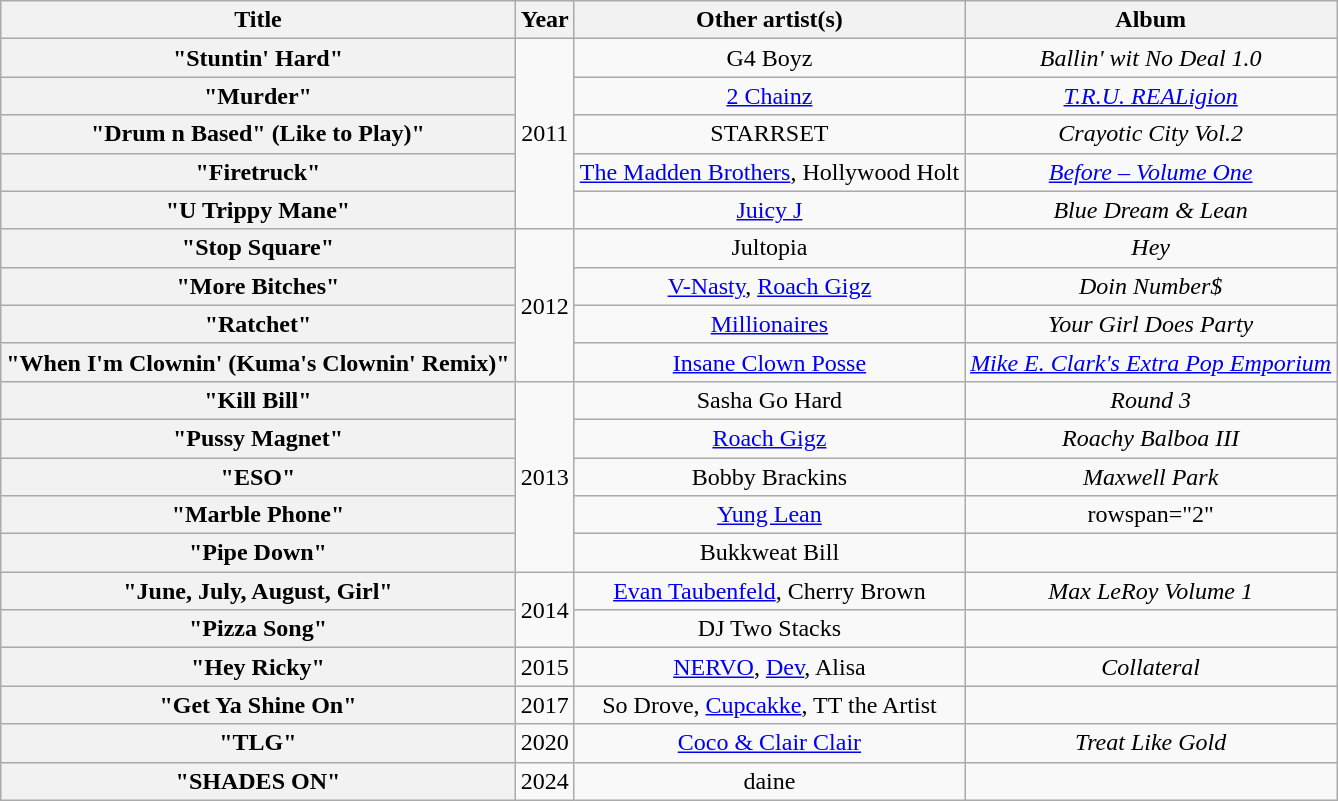<table class="wikitable plainrowheaders" style="text-align:center;">
<tr>
<th scope="col">Title</th>
<th scope="col">Year</th>
<th scope="col">Other artist(s)</th>
<th scope="col">Album</th>
</tr>
<tr>
<th scope="row">"Stuntin' Hard"</th>
<td rowspan="5">2011</td>
<td>G4 Boyz</td>
<td><em>Ballin' wit No Deal 1.0</em></td>
</tr>
<tr>
<th scope="row">"Murder"</th>
<td><a href='#'>2 Chainz</a></td>
<td><em><a href='#'>T.R.U. REALigion</a></em></td>
</tr>
<tr>
<th scope="row">"Drum n Based" (Like to Play)"</th>
<td>STARRSET</td>
<td><em>Crayotic City Vol.2</em></td>
</tr>
<tr>
<th scope="row">"Firetruck"</th>
<td><a href='#'>The Madden Brothers</a>, Hollywood Holt</td>
<td><em><a href='#'>Before – Volume One</a></em></td>
</tr>
<tr>
<th scope="row">"U Trippy Mane"</th>
<td><a href='#'>Juicy J</a></td>
<td><em>Blue Dream & Lean</em></td>
</tr>
<tr>
<th scope="row">"Stop Square"</th>
<td rowspan="4">2012</td>
<td>Jultopia</td>
<td><em>Hey</em></td>
</tr>
<tr>
<th scope="row">"More Bitches"</th>
<td><a href='#'>V-Nasty</a>, <a href='#'>Roach Gigz</a></td>
<td><em>Doin Number$</em></td>
</tr>
<tr>
<th scope="row">"Ratchet"</th>
<td><a href='#'>Millionaires</a></td>
<td><em>Your Girl Does Party</em></td>
</tr>
<tr>
<th scope="row">"When I'm Clownin' (Kuma's Clownin' Remix)"</th>
<td><a href='#'>Insane Clown Posse</a></td>
<td><em><a href='#'>Mike E. Clark's Extra Pop Emporium</a></em></td>
</tr>
<tr>
<th scope="row">"Kill Bill"</th>
<td rowspan="5">2013</td>
<td>Sasha Go Hard</td>
<td><em>Round 3</em></td>
</tr>
<tr>
<th scope="row">"Pussy Magnet"</th>
<td><a href='#'>Roach Gigz</a></td>
<td><em>Roachy Balboa III</em></td>
</tr>
<tr>
<th scope="row">"ESO"</th>
<td>Bobby Brackins</td>
<td><em>Maxwell Park</em></td>
</tr>
<tr>
<th scope="row">"Marble Phone"</th>
<td><a href='#'>Yung Lean</a></td>
<td>rowspan="2" </td>
</tr>
<tr>
<th scope="row">"Pipe Down"</th>
<td>Bukkweat Bill</td>
</tr>
<tr>
<th scope="row">"June, July, August, Girl"</th>
<td rowspan="2">2014</td>
<td><a href='#'>Evan Taubenfeld</a>, Cherry Brown</td>
<td><em>Max LeRoy Volume 1</em></td>
</tr>
<tr>
<th scope="row">"Pizza Song"</th>
<td>DJ Two Stacks</td>
<td></td>
</tr>
<tr>
<th scope="row">"Hey Ricky"</th>
<td>2015</td>
<td><a href='#'>NERVO</a>, <a href='#'>Dev</a>, Alisa</td>
<td><em>Collateral</em></td>
</tr>
<tr>
<th scope="row">"Get Ya Shine On"</th>
<td>2017</td>
<td>So Drove, <a href='#'>Cupcakke</a>, TT the Artist</td>
<td></td>
</tr>
<tr>
<th scope="row">"TLG"</th>
<td>2020</td>
<td><a href='#'>Coco & Clair Clair</a></td>
<td><em>Treat Like Gold</em></td>
</tr>
<tr>
<th scope="row">"SHADES ON"</th>
<td>2024</td>
<td>daine</td>
<td></td>
</tr>
</table>
